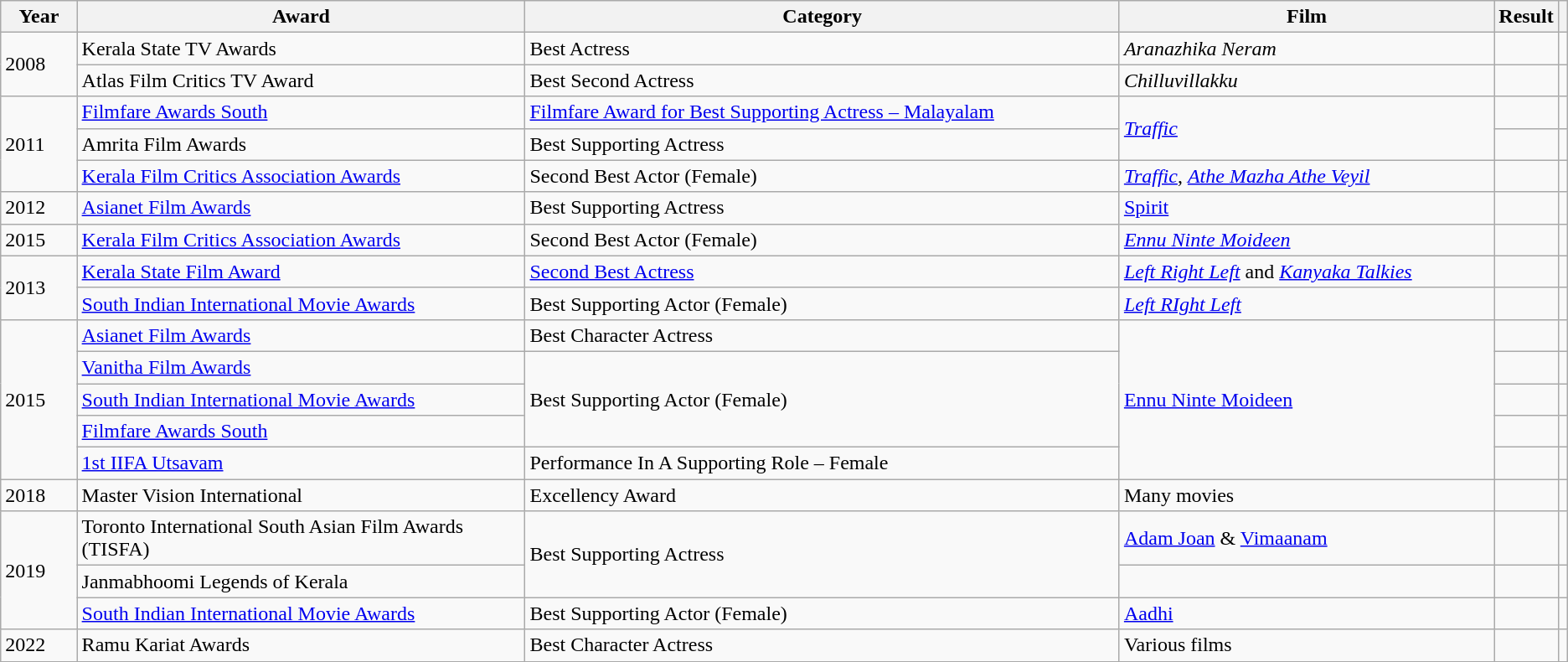<table class="wikitable sortable">
<tr>
<th scope="col" width="5%">Year</th>
<th scope="col" width="30%">Award</th>
<th scope="col" width="40%">Category</th>
<th scope="col" width="40%">Film</th>
<th scope="col">Result</th>
<th class="unsortable" scope="col"></th>
</tr>
<tr>
<td rowspan="2">2008</td>
<td>Kerala State TV Awards</td>
<td>Best Actress</td>
<td><em>Aranazhika Neram</em></td>
<td></td>
<td></td>
</tr>
<tr>
<td>Atlas Film Critics TV Award</td>
<td>Best Second Actress</td>
<td><em>Chilluvillakku</em></td>
<td></td>
<td></td>
</tr>
<tr>
<td rowspan="3">2011</td>
<td><a href='#'>Filmfare Awards South</a></td>
<td><a href='#'>Filmfare Award for Best Supporting Actress – Malayalam</a></td>
<td rowspan="2"><em><a href='#'>Traffic</a></em></td>
<td></td>
<td></td>
</tr>
<tr>
<td>Amrita Film Awards</td>
<td>Best Supporting Actress</td>
<td></td>
<td></td>
</tr>
<tr>
<td><a href='#'>Kerala Film Critics Association Awards</a></td>
<td>Second Best Actor (Female)</td>
<td><em><a href='#'>Traffic</a></em>, <em><a href='#'>Athe Mazha Athe Veyil</a></em></td>
<td></td>
<td></td>
</tr>
<tr>
<td>2012</td>
<td><a href='#'>Asianet Film Awards</a></td>
<td>Best Supporting Actress</td>
<td><a href='#'>Spirit</a></td>
<td></td>
<td></td>
</tr>
<tr>
<td>2015</td>
<td><a href='#'>Kerala Film Critics Association Awards</a></td>
<td>Second Best Actor (Female)</td>
<td><em><a href='#'>Ennu Ninte Moideen</a></em></td>
<td></td>
<td></td>
</tr>
<tr>
<td rowspan="2">2013</td>
<td><a href='#'>Kerala State Film Award</a></td>
<td><a href='#'>Second Best Actress</a></td>
<td><em><a href='#'>Left Right Left</a></em> and <em><a href='#'>Kanyaka Talkies</a></em></td>
<td></td>
<td></td>
</tr>
<tr>
<td><a href='#'>South Indian International Movie Awards</a></td>
<td>Best Supporting Actor (Female)</td>
<td><em><a href='#'>Left RIght Left</a></em></td>
<td></td>
<td></td>
</tr>
<tr>
<td rowspan="5">2015</td>
<td><a href='#'>Asianet Film Awards</a></td>
<td>Best Character Actress</td>
<td rowspan="5"><a href='#'>Ennu Ninte Moideen</a></td>
<td></td>
<td></td>
</tr>
<tr>
<td><a href='#'>Vanitha Film Awards</a></td>
<td rowspan="3">Best Supporting Actor (Female)</td>
<td></td>
<td></td>
</tr>
<tr>
<td><a href='#'>South Indian International Movie Awards</a></td>
<td></td>
<td></td>
</tr>
<tr>
<td><a href='#'>Filmfare Awards South</a></td>
<td></td>
<td></td>
</tr>
<tr>
<td><a href='#'>1st IIFA Utsavam</a></td>
<td>Performance In A Supporting Role – Female</td>
<td></td>
<td></td>
</tr>
<tr>
<td>2018</td>
<td>Master Vision International</td>
<td>Excellency Award</td>
<td>Many movies</td>
<td></td>
<td></td>
</tr>
<tr>
<td rowspan="3">2019</td>
<td>Toronto International South Asian Film Awards (TISFA)</td>
<td rowspan="2">Best Supporting Actress</td>
<td><a href='#'>Adam Joan</a> & <a href='#'>Vimaanam</a></td>
<td></td>
<td></td>
</tr>
<tr>
<td>Janmabhoomi Legends of Kerala</td>
<td></td>
<td></td>
<td></td>
</tr>
<tr>
<td><a href='#'>South Indian International Movie Awards</a></td>
<td>Best Supporting Actor (Female)</td>
<td><a href='#'>Aadhi</a></td>
<td></td>
<td></td>
</tr>
<tr>
<td>2022</td>
<td>Ramu Kariat Awards</td>
<td>Best Character Actress</td>
<td>Various films</td>
<td></td>
<td></td>
</tr>
<tr>
</tr>
</table>
